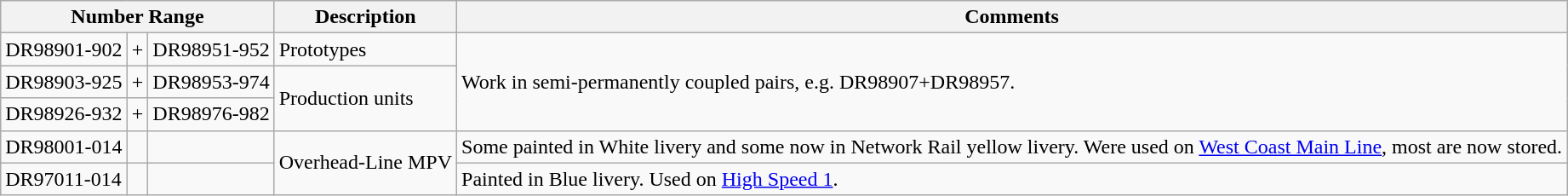<table class="wikitable">
<tr>
<th colspan=3>Number Range</th>
<th>Description</th>
<th>Comments</th>
</tr>
<tr>
<td>DR98901-902</td>
<td>+</td>
<td>DR98951-952</td>
<td>Prototypes</td>
<td rowspan=3>Work in semi-permanently coupled pairs, e.g. DR98907+DR98957.</td>
</tr>
<tr>
<td>DR98903-925</td>
<td>+</td>
<td>DR98953-974</td>
<td rowspan="2">Production units</td>
</tr>
<tr>
<td>DR98926-932</td>
<td>+</td>
<td>DR98976-982</td>
</tr>
<tr>
<td>DR98001-014</td>
<td></td>
<td></td>
<td rowspan="2">Overhead-Line MPV</td>
<td>Some painted in White livery and some now in Network Rail yellow livery. Were used on <a href='#'>West Coast Main Line</a>, most are now stored.</td>
</tr>
<tr>
<td>DR97011-014</td>
<td></td>
<td></td>
<td>Painted in Blue livery. Used on <a href='#'>High Speed 1</a>.</td>
</tr>
</table>
